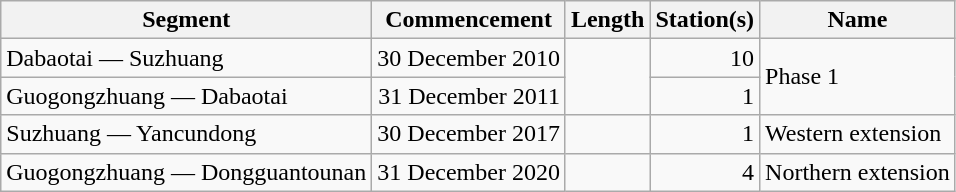<table class="wikitable" style="border-collapse: collapse; text-align: right;">
<tr>
<th>Segment</th>
<th>Commencement</th>
<th>Length</th>
<th>Station(s)</th>
<th>Name</th>
</tr>
<tr>
<td style="text-align: left;">Dabaotai — Suzhuang</td>
<td>30 December 2010</td>
<td rowspan="2"></td>
<td>10</td>
<td rowspan="2" style="text-align: left;">Phase 1</td>
</tr>
<tr>
<td style="text-align: left;">Guogongzhuang — Dabaotai</td>
<td>31 December 2011</td>
<td>1</td>
</tr>
<tr>
<td style="text-align: left;">Suzhuang — Yancundong</td>
<td>30 December 2017</td>
<td></td>
<td>1</td>
<td style="text-align: left;">Western extension</td>
</tr>
<tr>
<td style="text-align: left;">Guogongzhuang — Dongguantounan</td>
<td>31 December 2020</td>
<td></td>
<td>4</td>
<td style="text-align: left;">Northern extension</td>
</tr>
</table>
